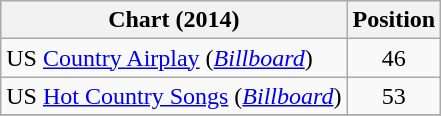<table class="wikitable sortable">
<tr>
<th scope="col">Chart (2014)</th>
<th scope="col">Position</th>
</tr>
<tr>
<td>US <a href='#'>Country Airplay</a> (<em><a href='#'>Billboard</a></em>)</td>
<td align="center">46</td>
</tr>
<tr>
<td>US <a href='#'>Hot Country Songs</a> (<em><a href='#'>Billboard</a></em>)</td>
<td align="center">53</td>
</tr>
<tr>
</tr>
</table>
